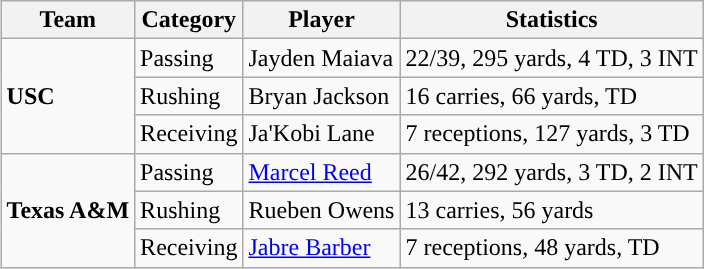<table class="wikitable" style="float: right;">
<tr>
<th>Team</th>
<th>Category</th>
<th>Player</th>
<th>Statistics</th>
</tr>
<tr>
<td rowspan=3><strong>USC</strong></td>
<td>Passing</td>
<td>Jayden Maiava</td>
<td>22/39, 295 yards, 4 TD, 3 INT</td>
</tr>
<tr>
<td>Rushing</td>
<td>Bryan Jackson</td>
<td>16 carries, 66 yards, TD</td>
</tr>
<tr>
<td>Receiving</td>
<td>Ja'Kobi Lane</td>
<td>7 receptions, 127 yards, 3 TD</td>
</tr>
<tr>
<td rowspan=3><strong>Texas A&M</strong></td>
<td>Passing</td>
<td><a href='#'>Marcel Reed</a></td>
<td>26/42, 292 yards, 3 TD, 2 INT</td>
</tr>
<tr>
<td>Rushing</td>
<td>Rueben Owens</td>
<td>13 carries, 56 yards</td>
</tr>
<tr>
<td>Receiving</td>
<td><a href='#'>Jabre Barber</a></td>
<td>7 receptions, 48 yards, TD</td>
</tr>
</table>
